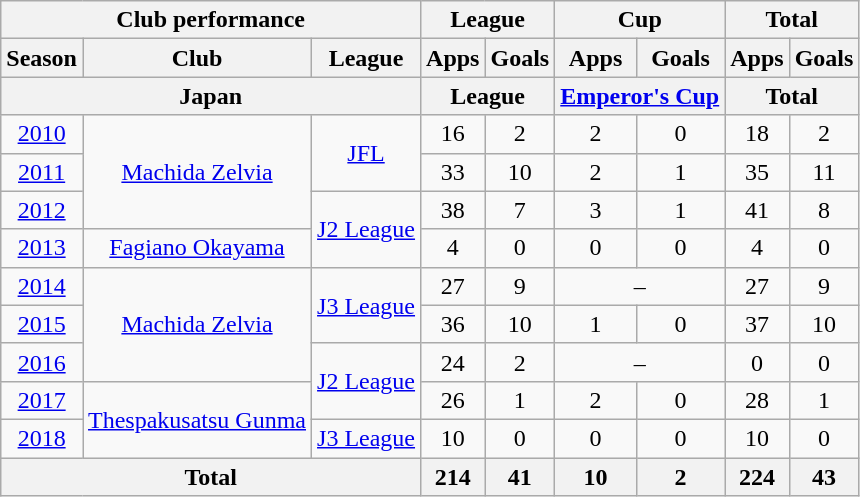<table class="wikitable" style="text-align:center;">
<tr>
<th colspan=3>Club performance</th>
<th colspan=2>League</th>
<th colspan=2>Cup</th>
<th colspan=2>Total</th>
</tr>
<tr>
<th>Season</th>
<th>Club</th>
<th>League</th>
<th>Apps</th>
<th>Goals</th>
<th>Apps</th>
<th>Goals</th>
<th>Apps</th>
<th>Goals</th>
</tr>
<tr>
<th colspan=3>Japan</th>
<th colspan=2>League</th>
<th colspan=2><a href='#'>Emperor's Cup</a></th>
<th colspan=2>Total</th>
</tr>
<tr>
<td><a href='#'>2010</a></td>
<td rowspan="3"><a href='#'>Machida Zelvia</a></td>
<td rowspan="2"><a href='#'>JFL</a></td>
<td>16</td>
<td>2</td>
<td>2</td>
<td>0</td>
<td>18</td>
<td>2</td>
</tr>
<tr>
<td><a href='#'>2011</a></td>
<td>33</td>
<td>10</td>
<td>2</td>
<td>1</td>
<td>35</td>
<td>11</td>
</tr>
<tr>
<td><a href='#'>2012</a></td>
<td rowspan="2"><a href='#'>J2 League</a></td>
<td>38</td>
<td>7</td>
<td>3</td>
<td>1</td>
<td>41</td>
<td>8</td>
</tr>
<tr>
<td><a href='#'>2013</a></td>
<td><a href='#'>Fagiano Okayama</a></td>
<td>4</td>
<td>0</td>
<td>0</td>
<td>0</td>
<td>4</td>
<td>0</td>
</tr>
<tr>
<td><a href='#'>2014</a></td>
<td rowspan="3"><a href='#'>Machida Zelvia</a></td>
<td rowspan="2"><a href='#'>J3 League</a></td>
<td>27</td>
<td>9</td>
<td colspan="2">–</td>
<td>27</td>
<td>9</td>
</tr>
<tr>
<td><a href='#'>2015</a></td>
<td>36</td>
<td>10</td>
<td>1</td>
<td>0</td>
<td>37</td>
<td>10</td>
</tr>
<tr>
<td><a href='#'>2016</a></td>
<td rowspan="2"><a href='#'>J2 League</a></td>
<td>24</td>
<td>2</td>
<td colspan="2">–</td>
<td>0</td>
<td>0</td>
</tr>
<tr>
<td><a href='#'>2017</a></td>
<td rowspan="2"><a href='#'>Thespakusatsu Gunma</a></td>
<td>26</td>
<td>1</td>
<td>2</td>
<td>0</td>
<td>28</td>
<td>1</td>
</tr>
<tr>
<td><a href='#'>2018</a></td>
<td rowspan="1"><a href='#'>J3 League</a></td>
<td>10</td>
<td>0</td>
<td>0</td>
<td>0</td>
<td>10</td>
<td>0</td>
</tr>
<tr>
<th colspan=3>Total</th>
<th>214</th>
<th>41</th>
<th>10</th>
<th>2</th>
<th>224</th>
<th>43</th>
</tr>
</table>
